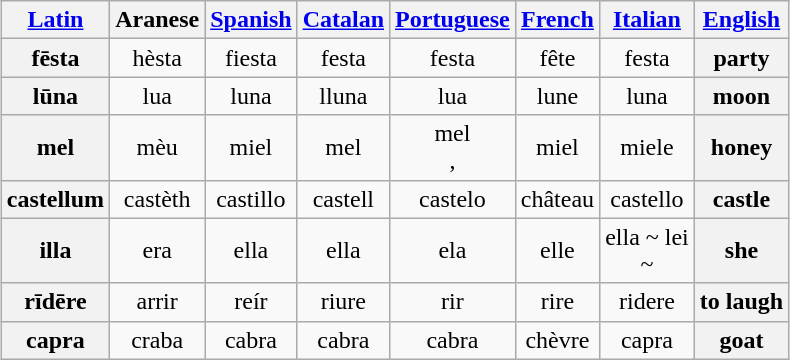<table class="wikitable" style="margin: 1em auto 1em auto; text-align: center;">
<tr>
<th><a href='#'>Latin</a></th>
<th>Aranese</th>
<th><a href='#'>Spanish</a></th>
<th><a href='#'>Catalan</a></th>
<th><a href='#'>Portuguese</a></th>
<th><a href='#'>French</a></th>
<th><a href='#'>Italian</a></th>
<th><a href='#'>English</a></th>
</tr>
<tr>
<th>fēsta<br></th>
<td>hèsta <br></td>
<td>fiesta<br></td>
<td>festa<br></td>
<td>festa<br></td>
<td>fête<br></td>
<td>festa<br></td>
<th>party</th>
</tr>
<tr>
<th>lūna<br></th>
<td>lua<br></td>
<td>luna<br></td>
<td>lluna<br></td>
<td>lua<br></td>
<td>lune<br></td>
<td>luna<br></td>
<th>moon</th>
</tr>
<tr>
<th>mel<br></th>
<td>mèu<br></td>
<td>miel<br></td>
<td>mel<br></td>
<td>mel<br>, </td>
<td>miel<br></td>
<td>miele<br></td>
<th>honey</th>
</tr>
<tr>
<th>castellum<br></th>
<td>castèth<br></td>
<td>castillo<br></td>
<td>castell<br></td>
<td>castelo<br></td>
<td>château<br></td>
<td>castello<br></td>
<th>castle</th>
</tr>
<tr>
<th>illa<br></th>
<td>era<br></td>
<td>ella<br></td>
<td>ella<br></td>
<td>ela<br></td>
<td>elle<br></td>
<td>ella ~ lei<br> ~ </td>
<th>she</th>
</tr>
<tr>
<th>rīdēre<br></th>
<td>arrir<br></td>
<td>reír<br></td>
<td>riure<br></td>
<td>rir<br></td>
<td>rire<br></td>
<td>ridere<br></td>
<th>to laugh</th>
</tr>
<tr>
<th>capra<br></th>
<td>craba<br></td>
<td>cabra<br></td>
<td>cabra<br></td>
<td>cabra<br></td>
<td>chèvre<br></td>
<td>capra<br></td>
<th>goat</th>
</tr>
</table>
